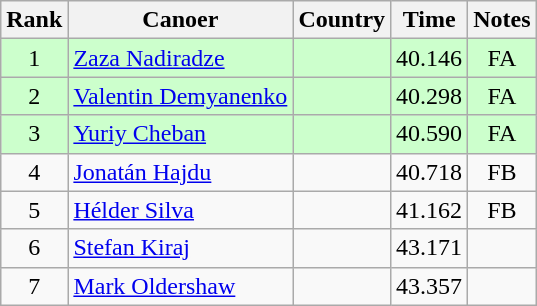<table class="wikitable" style="text-align:center;">
<tr>
<th>Rank</th>
<th>Canoer</th>
<th>Country</th>
<th>Time</th>
<th>Notes</th>
</tr>
<tr bgcolor=ccffcc>
<td>1</td>
<td align="left"><a href='#'>Zaza Nadiradze</a></td>
<td align=left></td>
<td>40.146</td>
<td>FA</td>
</tr>
<tr bgcolor=ccffcc>
<td>2</td>
<td align="left"><a href='#'>Valentin Demyanenko</a></td>
<td align=left></td>
<td>40.298</td>
<td>FA</td>
</tr>
<tr bgcolor=ccffcc>
<td>3</td>
<td align="left"><a href='#'>Yuriy Cheban</a></td>
<td align=left></td>
<td>40.590</td>
<td>FA</td>
</tr>
<tr>
<td>4</td>
<td align="left"><a href='#'>Jonatán Hajdu</a></td>
<td align=left></td>
<td>40.718</td>
<td>FB</td>
</tr>
<tr>
<td>5</td>
<td align="left"><a href='#'>Hélder Silva</a></td>
<td align=left></td>
<td>41.162</td>
<td>FB</td>
</tr>
<tr>
<td>6</td>
<td align="left"><a href='#'>Stefan Kiraj</a></td>
<td align=left></td>
<td>43.171</td>
<td></td>
</tr>
<tr>
<td>7</td>
<td align="left"><a href='#'>Mark Oldershaw</a></td>
<td align=left></td>
<td>43.357</td>
<td></td>
</tr>
</table>
